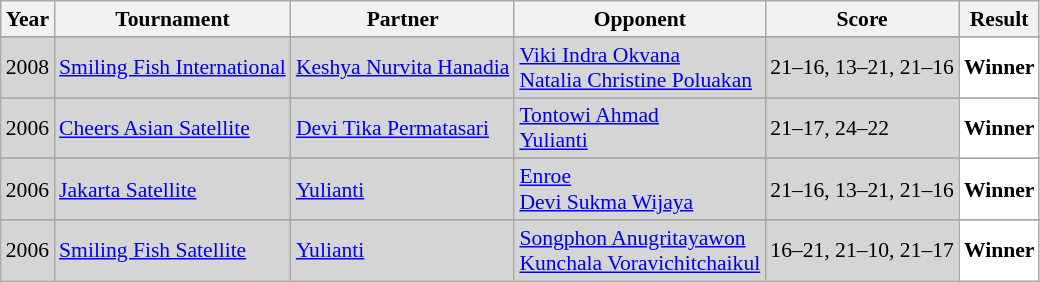<table class="sortable wikitable" style="font-size: 90%;">
<tr>
<th>Year</th>
<th>Tournament</th>
<th>Partner</th>
<th>Opponent</th>
<th>Score</th>
<th>Result</th>
</tr>
<tr>
</tr>
<tr style="background:#D5D5D5">
<td align="center">2008</td>
<td align="left"><a href='#'>Smiling Fish International</a></td>
<td align="left"> <a href='#'>Keshya Nurvita Hanadia</a></td>
<td align="left"> <a href='#'>Viki Indra Okvana</a><br> <a href='#'>Natalia Christine Poluakan</a></td>
<td align="left">21–16, 13–21, 21–16</td>
<td style="text-align:left; background:white"> <strong>Winner</strong></td>
</tr>
<tr>
</tr>
<tr style="background:#D5D5D5">
<td align="center">2006</td>
<td align="left"><a href='#'>Cheers Asian Satellite</a></td>
<td align="left"> <a href='#'>Devi Tika Permatasari</a></td>
<td align="left"> <a href='#'>Tontowi Ahmad</a><br> <a href='#'>Yulianti</a></td>
<td align="left">21–17, 24–22</td>
<td style="text-align:left; background:white"> <strong>Winner</strong></td>
</tr>
<tr>
</tr>
<tr style="background:#D5D5D5">
<td align="center">2006</td>
<td align="left"><a href='#'>Jakarta Satellite</a></td>
<td align="left"> <a href='#'>Yulianti</a></td>
<td align="left"> <a href='#'>Enroe</a><br> <a href='#'>Devi Sukma Wijaya</a></td>
<td align="left">21–16, 13–21, 21–16</td>
<td style="text-align:left; background:white"> <strong>Winner</strong></td>
</tr>
<tr>
</tr>
<tr style="background:#D5D5D5">
<td align="center">2006</td>
<td align="left"><a href='#'>Smiling Fish Satellite</a></td>
<td align="left"> <a href='#'>Yulianti</a></td>
<td align="left"> <a href='#'>Songphon Anugritayawon</a><br> <a href='#'>Kunchala Voravichitchaikul</a></td>
<td align="left">16–21, 21–10, 21–17</td>
<td style="text-align:left; background:white"> <strong>Winner</strong></td>
</tr>
</table>
